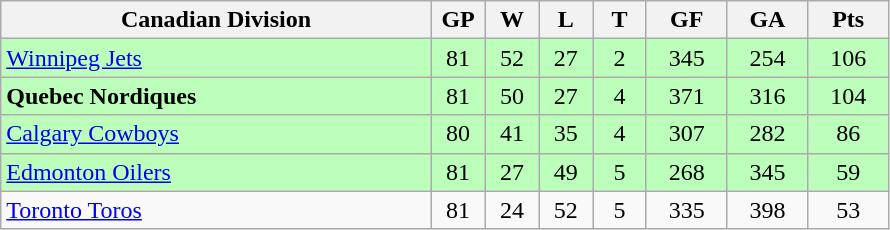<table class="wikitable">
<tr>
<th width="40%">Canadian Division</th>
<th width="5%">GP</th>
<th width="5%">W</th>
<th width="5%">L</th>
<th width="5%">T</th>
<th width="7.5%">GF</th>
<th width="7.5%">GA</th>
<th width="7.5%">Pts</th>
</tr>
<tr align=center bgcolor=#bbffbb>
<td align=left><a href='#'>Winnipeg Jets</a></td>
<td>81</td>
<td>52</td>
<td>27</td>
<td>2</td>
<td>345</td>
<td>254</td>
<td>106</td>
</tr>
<tr align=center bgcolor=#bbffbb>
<td align=left><strong>Quebec Nordiques</strong></td>
<td>81</td>
<td>50</td>
<td>27</td>
<td>4</td>
<td>371</td>
<td>316</td>
<td>104</td>
</tr>
<tr align=center bgcolor=#bbffbb>
<td align=left><a href='#'>Calgary Cowboys</a></td>
<td>80</td>
<td>41</td>
<td>35</td>
<td>4</td>
<td>307</td>
<td>282</td>
<td>86</td>
</tr>
<tr align=center bgcolor=#bbffbb>
<td align=left><a href='#'>Edmonton Oilers</a></td>
<td>81</td>
<td>27</td>
<td>49</td>
<td>5</td>
<td>268</td>
<td>345</td>
<td>59</td>
</tr>
<tr align=center>
<td align=left><a href='#'>Toronto Toros</a></td>
<td>81</td>
<td>24</td>
<td>52</td>
<td>5</td>
<td>335</td>
<td>398</td>
<td>53</td>
</tr>
</table>
